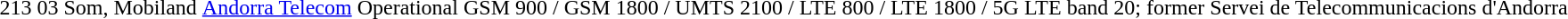<table>
<tr>
<td>213</td>
<td>03</td>
<td>Som, Mobiland</td>
<td><a href='#'>Andorra Telecom</a></td>
<td>Operational</td>
<td>GSM 900 / GSM 1800 / UMTS 2100 / LTE 800 / LTE 1800 / 5G</td>
<td>LTE band 20; former Servei de Telecommunicacions d'Andorra</td>
</tr>
</table>
